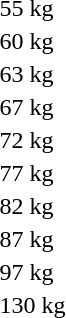<table>
<tr>
<td>55 kg<br></td>
<td></td>
<td></td>
<td></td>
</tr>
<tr>
<td rowspan=2>60 kg<br></td>
<td rowspan=2></td>
<td rowspan=2></td>
<td></td>
</tr>
<tr>
<td></td>
</tr>
<tr>
<td>63 kg<br></td>
<td></td>
<td></td>
<td></td>
</tr>
<tr>
<td rowspan=2>67 kg<br></td>
<td rowspan=2></td>
<td rowspan=2></td>
<td></td>
</tr>
<tr>
<td></td>
</tr>
<tr>
<td rowspan=2>72 kg<br></td>
<td rowspan=2></td>
<td rowspan=2></td>
<td></td>
</tr>
<tr>
<td></td>
</tr>
<tr>
<td rowspan=2>77 kg<br></td>
<td rowspan=2></td>
<td rowspan=2></td>
<td></td>
</tr>
<tr>
<td></td>
</tr>
<tr>
<td rowspan=2>82 kg<br></td>
<td rowspan=2></td>
<td rowspan=2></td>
<td></td>
</tr>
<tr>
<td></td>
</tr>
<tr>
<td rowspan=2>87 kg<br></td>
<td rowspan=2></td>
<td rowspan=2></td>
<td></td>
</tr>
<tr>
<td></td>
</tr>
<tr>
<td rowspan=2>97 kg<br></td>
<td rowspan=2></td>
<td rowspan=2></td>
<td></td>
</tr>
<tr>
<td></td>
</tr>
<tr>
<td rowspan=2>130 kg<br></td>
<td rowspan=2></td>
<td rowspan=2></td>
<td></td>
</tr>
<tr>
<td></td>
</tr>
</table>
